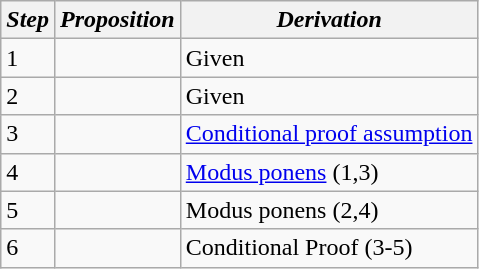<table class="wikitable">
<tr>
<th><em>Step</em></th>
<th><em>Proposition</em></th>
<th><em>Derivation</em></th>
</tr>
<tr>
<td>1</td>
<td></td>
<td>Given</td>
</tr>
<tr>
<td>2</td>
<td></td>
<td>Given</td>
</tr>
<tr>
<td>3</td>
<td></td>
<td><a href='#'>Conditional proof assumption</a></td>
</tr>
<tr>
<td>4</td>
<td></td>
<td><a href='#'>Modus ponens</a> (1,3)</td>
</tr>
<tr>
<td>5</td>
<td></td>
<td>Modus ponens (2,4)</td>
</tr>
<tr>
<td>6</td>
<td></td>
<td>Conditional Proof (3-5)</td>
</tr>
</table>
